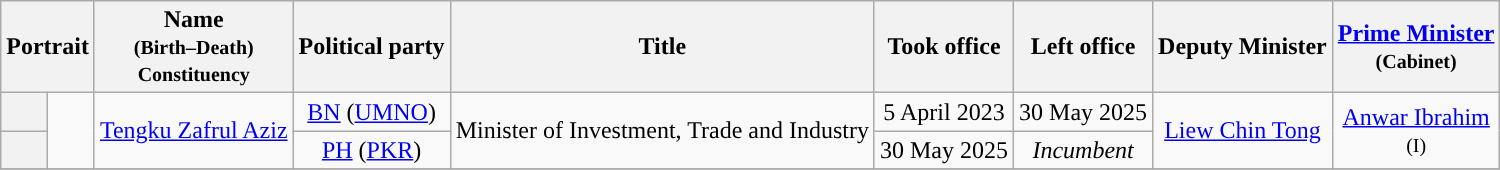<table class="wikitable" style="text-align:center;">
<tr>
<th colspan=2>Portrait</th>
<th>Name<br><small>(Birth–Death)<br>Constituency</small></th>
<th>Political party</th>
<th>Title</th>
<th>Took office</th>
<th>Left office</th>
<th>Deputy Minister</th>
<th><a href='#'>Prime Minister</a><br><small>(Cabinet)</small></th>
</tr>
<tr>
<th style="background:"></th>
<td rowspan=2></td>
<td rowspan=2><a href='#'>Tengku Zafrul Aziz</a><br></td>
<td><a href='#'>BN</a> (<a href='#'>UMNO</a>)</td>
<td rowspan=2>Minister of Investment, Trade and Industry</td>
<td>5 April 2023</td>
<td>30 May 2025</td>
<td rowspan=2><a href='#'>Liew Chin Tong</a></td>
<td rowspan=2><a href='#'>Anwar Ibrahim</a><br><small>(I)</small></td>
</tr>
<tr>
<th style="background:"></th>
<td><a href='#'>PH</a> (<a href='#'>PKR</a>)</td>
<td>30 May 2025</td>
<td><em>Incumbent</em></td>
</tr>
<tr>
</tr>
</table>
